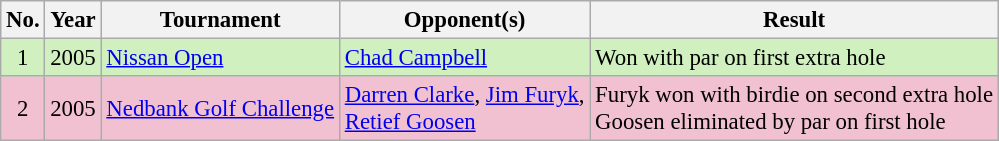<table class="wikitable" style="font-size:95%;">
<tr>
<th>No.</th>
<th>Year</th>
<th>Tournament</th>
<th>Opponent(s)</th>
<th>Result</th>
</tr>
<tr style="background:#D0F0C0;">
<td align=center>1</td>
<td>2005</td>
<td><a href='#'>Nissan Open</a></td>
<td> <a href='#'>Chad Campbell</a></td>
<td>Won with par on first extra hole</td>
</tr>
<tr style="background:#F2C1D1;">
<td align=center>2</td>
<td>2005</td>
<td><a href='#'>Nedbank Golf Challenge</a></td>
<td> <a href='#'>Darren Clarke</a>,  <a href='#'>Jim Furyk</a>,<br> <a href='#'>Retief Goosen</a></td>
<td>Furyk won with birdie on second extra hole<br>Goosen eliminated by par on first hole</td>
</tr>
</table>
